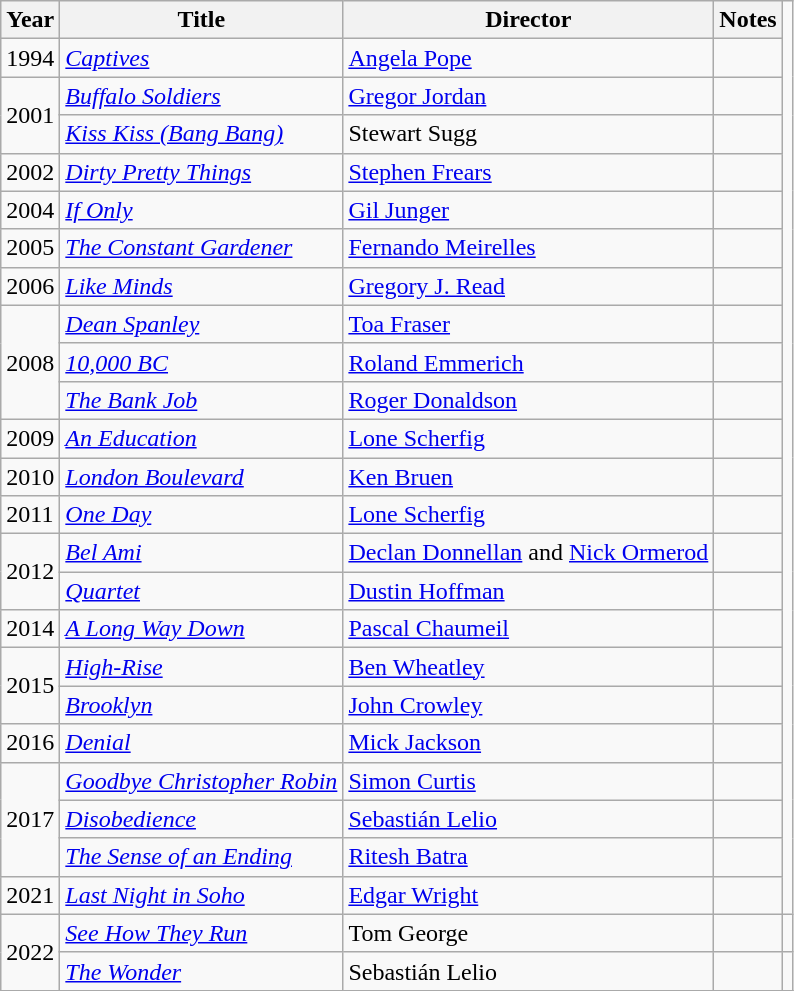<table class="wikitable sortable">
<tr>
<th>Year</th>
<th>Title</th>
<th>Director</th>
<th class="unsortable">Notes</th>
</tr>
<tr>
<td>1994</td>
<td><em><a href='#'>Captives</a></em></td>
<td><a href='#'>Angela Pope</a></td>
<td></td>
</tr>
<tr>
<td rowspan="2">2001</td>
<td><em><a href='#'>Buffalo Soldiers</a></em></td>
<td><a href='#'>Gregor Jordan</a></td>
<td></td>
</tr>
<tr>
<td><em><a href='#'>Kiss Kiss (Bang Bang)</a></em></td>
<td>Stewart Sugg</td>
<td></td>
</tr>
<tr>
<td>2002</td>
<td><em><a href='#'>Dirty Pretty Things</a></em></td>
<td><a href='#'>Stephen Frears</a></td>
<td></td>
</tr>
<tr>
<td>2004</td>
<td><em><a href='#'>If Only</a></em></td>
<td><a href='#'>Gil Junger</a></td>
<td></td>
</tr>
<tr>
<td>2005</td>
<td><em><a href='#'>The Constant Gardener</a></em></td>
<td><a href='#'>Fernando Meirelles</a></td>
<td></td>
</tr>
<tr>
<td>2006</td>
<td><em><a href='#'>Like Minds</a></em></td>
<td><a href='#'>Gregory J. Read</a></td>
<td></td>
</tr>
<tr>
<td rowspan="3">2008</td>
<td><em><a href='#'>Dean Spanley</a></em></td>
<td><a href='#'>Toa Fraser</a></td>
<td></td>
</tr>
<tr>
<td><em><a href='#'>10,000 BC</a></em></td>
<td><a href='#'>Roland Emmerich</a></td>
<td></td>
</tr>
<tr>
<td><em><a href='#'>The Bank Job</a></em></td>
<td><a href='#'>Roger Donaldson</a></td>
<td></td>
</tr>
<tr>
<td>2009</td>
<td><em><a href='#'>An Education</a></em></td>
<td><a href='#'>Lone Scherfig</a></td>
<td></td>
</tr>
<tr>
<td>2010</td>
<td><em><a href='#'>London Boulevard</a></em></td>
<td><a href='#'>Ken Bruen</a></td>
<td></td>
</tr>
<tr>
<td>2011</td>
<td><em><a href='#'>One Day</a></em></td>
<td><a href='#'>Lone Scherfig</a></td>
<td></td>
</tr>
<tr>
<td rowspan="2">2012</td>
<td><em><a href='#'>Bel Ami</a></em></td>
<td><a href='#'>Declan Donnellan</a> and <a href='#'>Nick Ormerod</a></td>
<td></td>
</tr>
<tr>
<td><em><a href='#'>Quartet</a></em></td>
<td><a href='#'>Dustin Hoffman</a></td>
<td></td>
</tr>
<tr>
<td>2014</td>
<td><em><a href='#'>A Long Way Down</a></em></td>
<td><a href='#'>Pascal Chaumeil</a></td>
<td></td>
</tr>
<tr>
<td rowspan="2">2015</td>
<td><em><a href='#'>High-Rise</a></em></td>
<td><a href='#'>Ben Wheatley</a></td>
<td></td>
</tr>
<tr>
<td><em><a href='#'>Brooklyn</a></em></td>
<td><a href='#'>John Crowley</a></td>
<td></td>
</tr>
<tr>
<td>2016</td>
<td><em><a href='#'>Denial</a></em></td>
<td><a href='#'>Mick Jackson</a></td>
<td></td>
</tr>
<tr>
<td rowspan="3">2017</td>
<td><em><a href='#'>Goodbye Christopher Robin</a></em></td>
<td><a href='#'>Simon Curtis</a></td>
<td></td>
</tr>
<tr>
<td><em><a href='#'>Disobedience</a></em></td>
<td><a href='#'>Sebastián Lelio</a></td>
<td></td>
</tr>
<tr>
<td><em><a href='#'>The Sense of an Ending</a></em></td>
<td><a href='#'>Ritesh Batra</a></td>
<td></td>
</tr>
<tr>
<td>2021</td>
<td><em><a href='#'>Last Night in Soho</a></em></td>
<td><a href='#'>Edgar Wright</a></td>
<td></td>
</tr>
<tr>
<td rowspan="2">2022</td>
<td><em><a href='#'>See How They Run</a></em></td>
<td>Tom George</td>
<td></td>
<td></td>
</tr>
<tr>
<td><em><a href='#'>The Wonder</a></em></td>
<td>Sebastián Lelio</td>
<td></td>
<td></td>
</tr>
<tr>
</tr>
</table>
